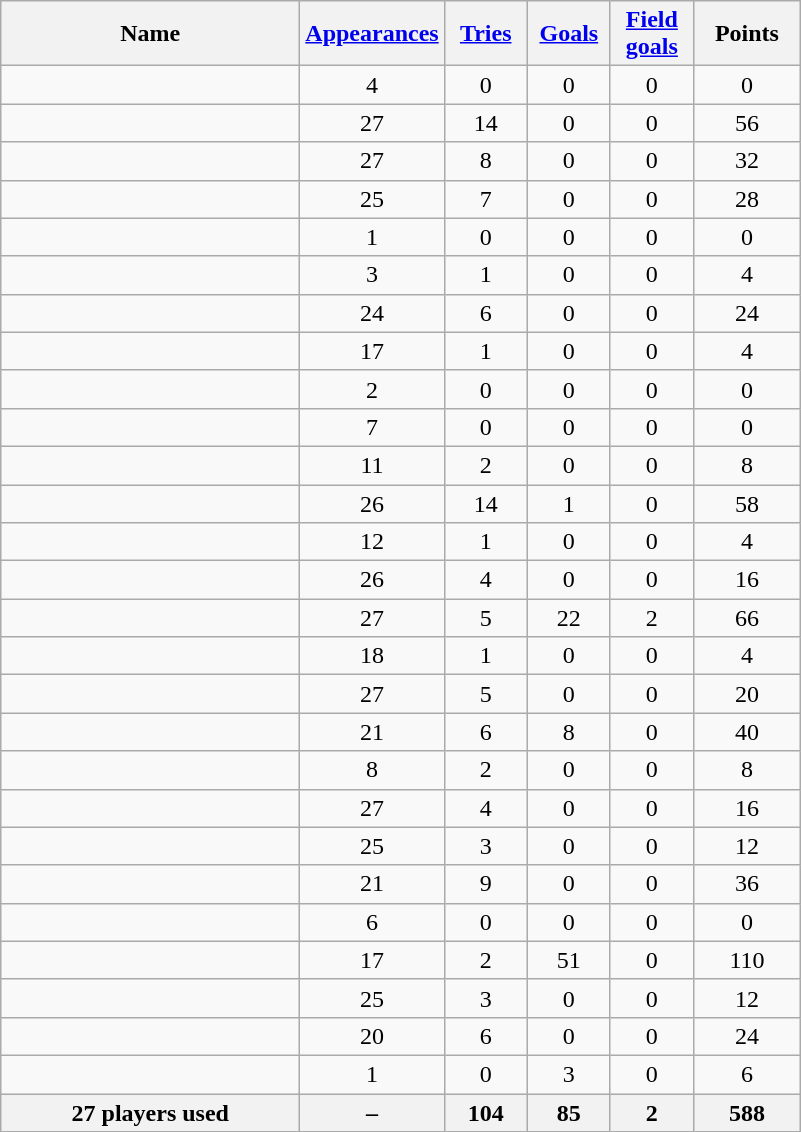<table class="wikitable sortable" style="text-align: center;">
<tr>
<th style="width:12em">Name</th>
<th><a href='#'>Appearances</a></th>
<th style="width:3em"><a href='#'>Tries</a></th>
<th style="width:3em"><a href='#'>Goals</a></th>
<th style="width:3em"><a href='#'>Field goals</a></th>
<th style="width:4em">Points</th>
</tr>
<tr>
<td style="text-align:left;"></td>
<td>4</td>
<td>0</td>
<td>0</td>
<td>0</td>
<td>0</td>
</tr>
<tr>
<td style="text-align:left;"></td>
<td>27</td>
<td>14</td>
<td>0</td>
<td>0</td>
<td>56</td>
</tr>
<tr>
<td style="text-align:left;"></td>
<td>27</td>
<td>8</td>
<td>0</td>
<td>0</td>
<td>32</td>
</tr>
<tr>
<td style="text-align:left;"></td>
<td>25</td>
<td>7</td>
<td>0</td>
<td>0</td>
<td>28</td>
</tr>
<tr>
<td style="text-align:left;"></td>
<td>1</td>
<td>0</td>
<td>0</td>
<td>0</td>
<td>0</td>
</tr>
<tr>
<td style="text-align:left;"></td>
<td>3</td>
<td>1</td>
<td>0</td>
<td>0</td>
<td>4</td>
</tr>
<tr>
<td style="text-align:left;"></td>
<td>24</td>
<td>6</td>
<td>0</td>
<td>0</td>
<td>24</td>
</tr>
<tr>
<td style="text-align:left;"></td>
<td>17</td>
<td>1</td>
<td>0</td>
<td>0</td>
<td>4</td>
</tr>
<tr>
<td style="text-align:left;"></td>
<td>2</td>
<td>0</td>
<td>0</td>
<td>0</td>
<td>0</td>
</tr>
<tr>
<td style="text-align:left;"></td>
<td>7</td>
<td>0</td>
<td>0</td>
<td>0</td>
<td>0</td>
</tr>
<tr>
<td style="text-align:left;"></td>
<td>11</td>
<td>2</td>
<td>0</td>
<td>0</td>
<td>8</td>
</tr>
<tr>
<td style="text-align:left;"></td>
<td>26</td>
<td>14</td>
<td>1</td>
<td>0</td>
<td>58</td>
</tr>
<tr>
<td style="text-align:left;"></td>
<td>12</td>
<td>1</td>
<td>0</td>
<td>0</td>
<td>4</td>
</tr>
<tr>
<td style="text-align:left;"></td>
<td>26</td>
<td>4</td>
<td>0</td>
<td>0</td>
<td>16</td>
</tr>
<tr>
<td style="text-align:left;"></td>
<td>27</td>
<td>5</td>
<td>22</td>
<td>2</td>
<td>66</td>
</tr>
<tr>
<td style="text-align:left;"></td>
<td>18</td>
<td>1</td>
<td>0</td>
<td>0</td>
<td>4</td>
</tr>
<tr>
<td style="text-align:left;"></td>
<td>27</td>
<td>5</td>
<td>0</td>
<td>0</td>
<td>20</td>
</tr>
<tr>
<td style="text-align:left;"></td>
<td>21</td>
<td>6</td>
<td>8</td>
<td>0</td>
<td>40</td>
</tr>
<tr>
<td style="text-align:left;"></td>
<td>8</td>
<td>2</td>
<td>0</td>
<td>0</td>
<td>8</td>
</tr>
<tr>
<td style="text-align:left;"></td>
<td>27</td>
<td>4</td>
<td>0</td>
<td>0</td>
<td>16</td>
</tr>
<tr>
<td style="text-align:left;"></td>
<td>25</td>
<td>3</td>
<td>0</td>
<td>0</td>
<td>12</td>
</tr>
<tr>
<td style="text-align:left;"></td>
<td>21</td>
<td>9</td>
<td>0</td>
<td>0</td>
<td>36</td>
</tr>
<tr>
<td style="text-align:left;"></td>
<td>6</td>
<td>0</td>
<td>0</td>
<td>0</td>
<td>0</td>
</tr>
<tr>
<td style="text-align:left;"></td>
<td>17</td>
<td>2</td>
<td>51</td>
<td>0</td>
<td>110</td>
</tr>
<tr>
<td style="text-align:left;"></td>
<td>25</td>
<td>3</td>
<td>0</td>
<td>0</td>
<td>12</td>
</tr>
<tr>
<td style="text-align:left;"></td>
<td>20</td>
<td>6</td>
<td>0</td>
<td>0</td>
<td>24</td>
</tr>
<tr>
<td style="text-align:left;"></td>
<td>1</td>
<td>0</td>
<td>3</td>
<td>0</td>
<td>6</td>
</tr>
<tr class="sortbottom">
<th>27 players used</th>
<th>–</th>
<th>104</th>
<th>85</th>
<th>2</th>
<th>588</th>
</tr>
</table>
